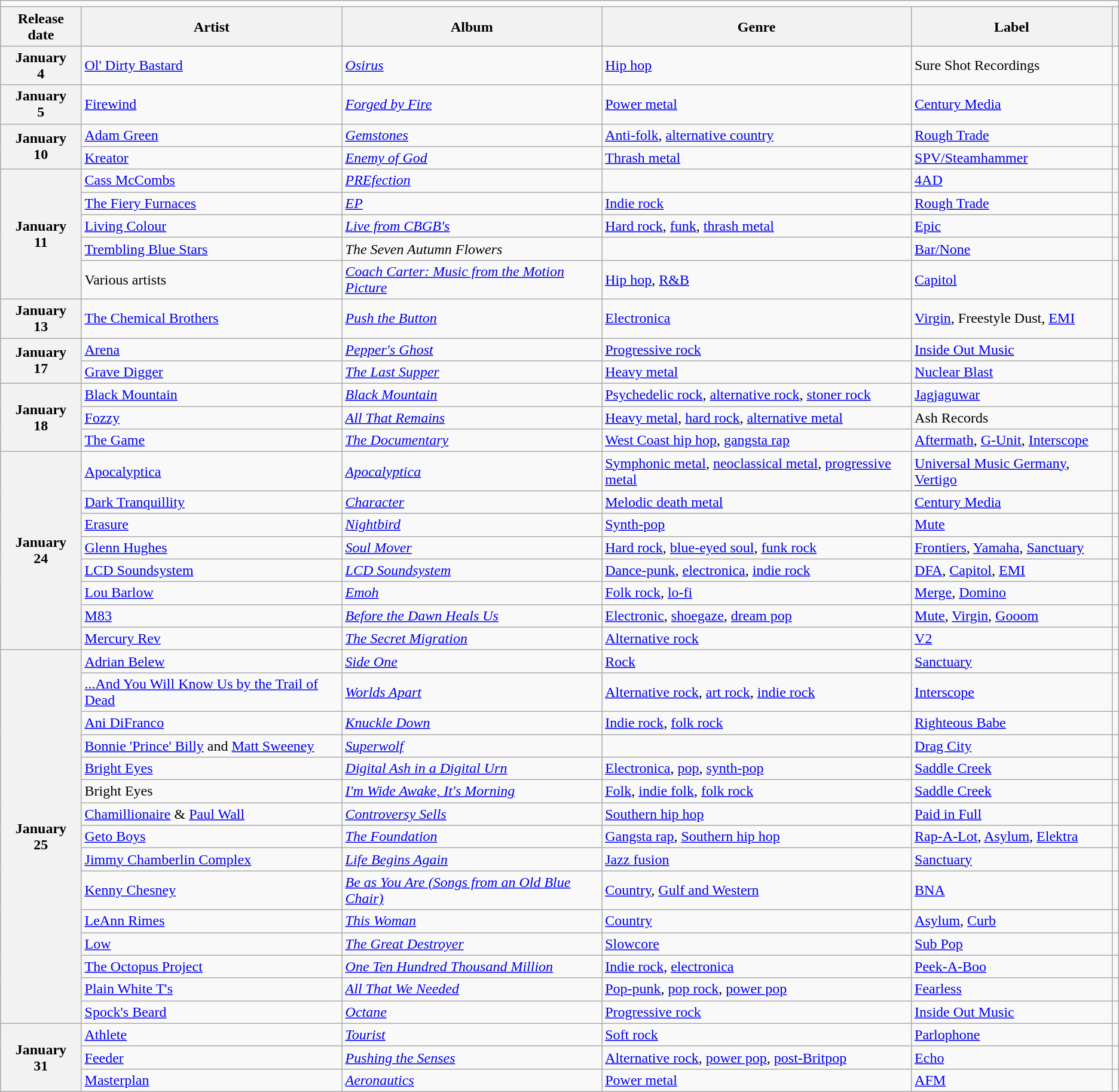<table class="wikitable plainrowheaders">
<tr>
<td colspan="6" style="text-align:center;"></td>
</tr>
<tr>
<th scope="col">Release date</th>
<th scope="col">Artist</th>
<th scope="col">Album</th>
<th scope="col">Genre</th>
<th scope="col">Label</th>
<th scope="col"></th>
</tr>
<tr>
<th scope="row" style="text-align:center;">January<br>4</th>
<td><a href='#'>Ol' Dirty Bastard</a></td>
<td><em><a href='#'>Osirus</a></em></td>
<td><a href='#'>Hip hop</a></td>
<td>Sure Shot Recordings</td>
<td></td>
</tr>
<tr>
<th scope="row" style="text-align:center;">January<br>5</th>
<td><a href='#'>Firewind</a></td>
<td><em><a href='#'>Forged by Fire</a></em></td>
<td><a href='#'>Power metal</a></td>
<td><a href='#'>Century Media</a></td>
<td></td>
</tr>
<tr>
<th scope="row" rowspan="2" style="text-align:center;">January<br>10</th>
<td><a href='#'>Adam Green</a></td>
<td><em><a href='#'>Gemstones</a></em></td>
<td><a href='#'>Anti-folk</a>, <a href='#'>alternative country</a></td>
<td><a href='#'>Rough Trade</a></td>
<td></td>
</tr>
<tr>
<td><a href='#'>Kreator</a></td>
<td><em><a href='#'>Enemy of God</a></em></td>
<td><a href='#'>Thrash metal</a></td>
<td><a href='#'>SPV/Steamhammer</a></td>
<td></td>
</tr>
<tr>
<th scope="row" rowspan="5" style="text-align:center;">January<br>11</th>
<td><a href='#'>Cass McCombs</a></td>
<td><em><a href='#'>PREfection</a></em></td>
<td></td>
<td><a href='#'>4AD</a></td>
<td></td>
</tr>
<tr>
<td><a href='#'>The Fiery Furnaces</a></td>
<td><em><a href='#'>EP</a></em></td>
<td><a href='#'>Indie rock</a></td>
<td><a href='#'>Rough Trade</a></td>
<td></td>
</tr>
<tr>
<td><a href='#'>Living Colour</a></td>
<td><em><a href='#'>Live from CBGB's</a></em></td>
<td><a href='#'>Hard rock</a>, <a href='#'>funk</a>, <a href='#'>thrash metal</a></td>
<td><a href='#'>Epic</a></td>
<td></td>
</tr>
<tr>
<td><a href='#'>Trembling Blue Stars</a></td>
<td><em>The Seven Autumn Flowers</em></td>
<td></td>
<td><a href='#'>Bar/None</a></td>
<td></td>
</tr>
<tr>
<td>Various artists</td>
<td><em><a href='#'>Coach Carter: Music from the Motion Picture</a></em></td>
<td><a href='#'>Hip hop</a>, <a href='#'>R&B</a></td>
<td><a href='#'>Capitol</a></td>
<td></td>
</tr>
<tr>
<th scope="row" style="text-align:center;">January<br>13</th>
<td><a href='#'>The Chemical Brothers</a></td>
<td><em><a href='#'>Push the Button</a></em></td>
<td><a href='#'>Electronica</a></td>
<td><a href='#'>Virgin</a>, Freestyle Dust, <a href='#'>EMI</a></td>
<td></td>
</tr>
<tr>
<th scope="row" rowspan="2" style="text-align:center;">January<br>17</th>
<td><a href='#'>Arena</a></td>
<td><em><a href='#'>Pepper's Ghost</a></em></td>
<td><a href='#'>Progressive rock</a></td>
<td><a href='#'>Inside Out Music</a></td>
<td></td>
</tr>
<tr>
<td><a href='#'>Grave Digger</a></td>
<td><em><a href='#'>The Last Supper</a></em></td>
<td><a href='#'>Heavy metal</a></td>
<td><a href='#'>Nuclear Blast</a></td>
<td></td>
</tr>
<tr>
<th scope="row" rowspan="3" style="text-align:center;">January<br>18</th>
<td><a href='#'>Black Mountain</a></td>
<td><em><a href='#'>Black Mountain</a></em></td>
<td><a href='#'>Psychedelic rock</a>, <a href='#'>alternative rock</a>, <a href='#'>stoner rock</a></td>
<td><a href='#'>Jagjaguwar</a></td>
<td></td>
</tr>
<tr>
<td><a href='#'>Fozzy</a></td>
<td><em><a href='#'>All That Remains</a></em></td>
<td><a href='#'>Heavy metal</a>, <a href='#'>hard rock</a>, <a href='#'>alternative metal</a></td>
<td>Ash Records</td>
<td></td>
</tr>
<tr>
<td><a href='#'>The Game</a></td>
<td><em><a href='#'>The Documentary</a></em></td>
<td><a href='#'>West Coast hip hop</a>, <a href='#'>gangsta rap</a></td>
<td><a href='#'>Aftermath</a>, <a href='#'>G-Unit</a>, <a href='#'>Interscope</a></td>
<td></td>
</tr>
<tr>
<th scope="row" rowspan="8" style="text-align:center;">January<br>24</th>
<td><a href='#'>Apocalyptica</a></td>
<td><em><a href='#'>Apocalyptica</a></em></td>
<td><a href='#'>Symphonic metal</a>, <a href='#'>neoclassical metal</a>, <a href='#'>progressive metal</a></td>
<td><a href='#'>Universal Music Germany</a>, <a href='#'>Vertigo</a></td>
<td></td>
</tr>
<tr>
<td><a href='#'>Dark Tranquillity</a></td>
<td><em><a href='#'>Character</a></em></td>
<td><a href='#'>Melodic death metal</a></td>
<td><a href='#'>Century Media</a></td>
<td></td>
</tr>
<tr>
<td><a href='#'>Erasure</a></td>
<td><em><a href='#'>Nightbird</a></em></td>
<td><a href='#'>Synth-pop</a></td>
<td><a href='#'>Mute</a></td>
<td></td>
</tr>
<tr>
<td><a href='#'>Glenn Hughes</a></td>
<td><em><a href='#'>Soul Mover</a></em></td>
<td><a href='#'>Hard rock</a>, <a href='#'>blue-eyed soul</a>, <a href='#'>funk rock</a></td>
<td><a href='#'>Frontiers</a>, <a href='#'>Yamaha</a>, <a href='#'>Sanctuary</a></td>
<td></td>
</tr>
<tr>
<td><a href='#'>LCD Soundsystem</a></td>
<td><em><a href='#'>LCD Soundsystem</a></em></td>
<td><a href='#'>Dance-punk</a>, <a href='#'>electronica</a>, <a href='#'>indie rock</a></td>
<td><a href='#'>DFA</a>, <a href='#'>Capitol</a>, <a href='#'>EMI</a></td>
<td></td>
</tr>
<tr>
<td><a href='#'>Lou Barlow</a></td>
<td><em><a href='#'>Emoh</a></em></td>
<td><a href='#'>Folk rock</a>, <a href='#'>lo-fi</a></td>
<td><a href='#'>Merge</a>, <a href='#'>Domino</a></td>
<td></td>
</tr>
<tr>
<td><a href='#'>M83</a></td>
<td><em><a href='#'>Before the Dawn Heals Us</a></em></td>
<td><a href='#'>Electronic</a>, <a href='#'>shoegaze</a>, <a href='#'>dream pop</a></td>
<td><a href='#'>Mute</a>, <a href='#'>Virgin</a>, <a href='#'>Gooom</a></td>
<td></td>
</tr>
<tr>
<td><a href='#'>Mercury Rev</a></td>
<td><em><a href='#'>The Secret Migration</a></em></td>
<td><a href='#'>Alternative rock</a></td>
<td><a href='#'>V2</a></td>
<td></td>
</tr>
<tr>
<th scope="row" rowspan="15" style="text-align:center;">January<br>25</th>
<td><a href='#'>Adrian Belew</a></td>
<td><em><a href='#'>Side One</a></em></td>
<td><a href='#'>Rock</a></td>
<td><a href='#'>Sanctuary</a></td>
<td></td>
</tr>
<tr>
<td><a href='#'>...And You Will Know Us by the Trail of Dead</a></td>
<td><em><a href='#'>Worlds Apart</a></em></td>
<td><a href='#'>Alternative rock</a>, <a href='#'>art rock</a>, <a href='#'>indie rock</a></td>
<td><a href='#'>Interscope</a></td>
<td></td>
</tr>
<tr>
<td><a href='#'>Ani DiFranco</a></td>
<td><em><a href='#'>Knuckle Down</a></em></td>
<td><a href='#'>Indie rock</a>, <a href='#'>folk rock</a></td>
<td><a href='#'>Righteous Babe</a></td>
<td></td>
</tr>
<tr>
<td><a href='#'>Bonnie 'Prince' Billy</a> and <a href='#'>Matt Sweeney</a></td>
<td><em><a href='#'>Superwolf</a></em></td>
<td></td>
<td><a href='#'>Drag City</a></td>
<td></td>
</tr>
<tr>
<td><a href='#'>Bright Eyes</a></td>
<td><em><a href='#'>Digital Ash in a Digital Urn</a></em></td>
<td><a href='#'>Electronica</a>, <a href='#'>pop</a>, <a href='#'>synth-pop</a></td>
<td><a href='#'>Saddle Creek</a></td>
<td></td>
</tr>
<tr>
<td>Bright Eyes</td>
<td><em><a href='#'>I'm Wide Awake, It's Morning</a></em></td>
<td><a href='#'>Folk</a>, <a href='#'>indie folk</a>, <a href='#'>folk rock</a></td>
<td><a href='#'>Saddle Creek</a></td>
<td></td>
</tr>
<tr>
<td><a href='#'>Chamillionaire</a> & <a href='#'>Paul Wall</a></td>
<td><em><a href='#'>Controversy Sells</a></em></td>
<td><a href='#'>Southern hip hop</a></td>
<td><a href='#'>Paid in Full</a></td>
<td></td>
</tr>
<tr>
<td><a href='#'>Geto Boys</a></td>
<td><em><a href='#'>The Foundation</a></em></td>
<td><a href='#'>Gangsta rap</a>, <a href='#'>Southern hip hop</a></td>
<td><a href='#'>Rap-A-Lot</a>, <a href='#'>Asylum</a>, <a href='#'>Elektra</a></td>
<td></td>
</tr>
<tr>
<td><a href='#'>Jimmy Chamberlin Complex</a></td>
<td><em><a href='#'>Life Begins Again</a></em></td>
<td><a href='#'>Jazz fusion</a></td>
<td><a href='#'>Sanctuary</a></td>
<td></td>
</tr>
<tr>
<td><a href='#'>Kenny Chesney</a></td>
<td><em><a href='#'>Be as You Are (Songs from an Old Blue Chair)</a></em></td>
<td><a href='#'>Country</a>, <a href='#'>Gulf and Western</a></td>
<td><a href='#'>BNA</a></td>
<td></td>
</tr>
<tr>
<td><a href='#'>LeAnn Rimes</a></td>
<td><em><a href='#'>This Woman</a></em></td>
<td><a href='#'>Country</a></td>
<td><a href='#'>Asylum</a>, <a href='#'>Curb</a></td>
<td></td>
</tr>
<tr>
<td><a href='#'>Low</a></td>
<td><em><a href='#'>The Great Destroyer</a></em></td>
<td><a href='#'>Slowcore</a></td>
<td><a href='#'>Sub Pop</a></td>
<td></td>
</tr>
<tr>
<td><a href='#'>The Octopus Project</a></td>
<td><em><a href='#'>One Ten Hundred Thousand Million</a></em></td>
<td><a href='#'>Indie rock</a>, <a href='#'>electronica</a></td>
<td><a href='#'>Peek-A-Boo</a></td>
<td></td>
</tr>
<tr>
<td><a href='#'>Plain White T's</a></td>
<td><em><a href='#'>All That We Needed</a></em></td>
<td><a href='#'>Pop-punk</a>, <a href='#'>pop rock</a>, <a href='#'>power pop</a></td>
<td><a href='#'>Fearless</a></td>
<td></td>
</tr>
<tr>
<td><a href='#'>Spock's Beard</a></td>
<td><em><a href='#'>Octane</a></em></td>
<td><a href='#'>Progressive rock</a></td>
<td><a href='#'>Inside Out Music</a></td>
<td></td>
</tr>
<tr>
<th scope="row" rowspan="3" style="text-align:center;">January<br>31</th>
<td><a href='#'>Athlete</a></td>
<td><em><a href='#'>Tourist</a></em></td>
<td><a href='#'>Soft rock</a></td>
<td><a href='#'>Parlophone</a></td>
<td></td>
</tr>
<tr>
<td><a href='#'>Feeder</a></td>
<td><em><a href='#'>Pushing the Senses</a></em></td>
<td><a href='#'>Alternative rock</a>, <a href='#'>power pop</a>, <a href='#'>post-Britpop</a></td>
<td><a href='#'>Echo</a></td>
<td></td>
</tr>
<tr>
<td><a href='#'>Masterplan</a></td>
<td><em><a href='#'>Aeronautics</a></em></td>
<td><a href='#'>Power metal</a></td>
<td><a href='#'>AFM</a></td>
<td></td>
</tr>
</table>
